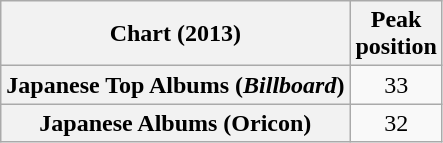<table class="wikitable sortable plainrowheaders" style="text-align:center">
<tr>
<th scope="col">Chart (2013)</th>
<th scope="col">Peak<br>position</th>
</tr>
<tr>
<th scope="row">Japanese Top Albums (<em>Billboard</em>)</th>
<td>33</td>
</tr>
<tr>
<th scope="row">Japanese Albums (Oricon)</th>
<td>32</td>
</tr>
</table>
